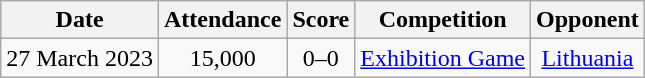<table class="wikitable" style="text-align:center;margin-left:1em">
<tr>
<th>Date</th>
<th>Attendance</th>
<th>Score</th>
<th>Competition</th>
<th>Opponent</th>
</tr>
<tr>
<td>27 March 2023</td>
<td>15,000</td>
<td>0–0</td>
<td><a href='#'>Exhibition Game</a></td>
<td><a href='#'>Lithuania</a></td>
</tr>
</table>
